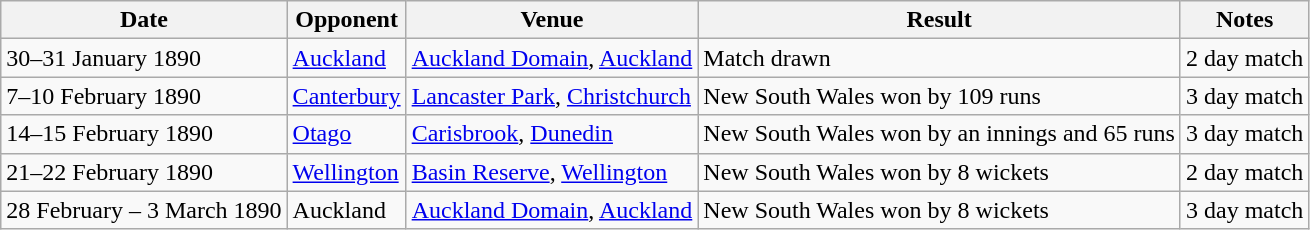<table class="wikitable">
<tr>
<th>Date</th>
<th>Opponent</th>
<th>Venue</th>
<th>Result</th>
<th>Notes</th>
</tr>
<tr>
<td>30–31 January 1890</td>
<td><a href='#'>Auckland</a></td>
<td><a href='#'>Auckland Domain</a>, <a href='#'>Auckland</a></td>
<td>Match drawn</td>
<td>2 day match</td>
</tr>
<tr>
<td>7–10 February 1890</td>
<td><a href='#'>Canterbury</a></td>
<td><a href='#'>Lancaster Park</a>, <a href='#'>Christchurch</a></td>
<td>New South Wales won by 109 runs</td>
<td>3 day match</td>
</tr>
<tr>
<td>14–15 February 1890</td>
<td><a href='#'>Otago</a></td>
<td><a href='#'>Carisbrook</a>, <a href='#'>Dunedin</a></td>
<td>New South Wales won by an innings and 65 runs</td>
<td>3 day match</td>
</tr>
<tr>
<td>21–22 February 1890</td>
<td><a href='#'>Wellington</a></td>
<td><a href='#'>Basin Reserve</a>, <a href='#'>Wellington</a></td>
<td>New South Wales won by 8 wickets</td>
<td>2 day match</td>
</tr>
<tr>
<td>28 February – 3 March 1890</td>
<td>Auckland</td>
<td><a href='#'>Auckland Domain</a>, <a href='#'>Auckland</a></td>
<td>New South Wales won by 8 wickets</td>
<td>3 day match</td>
</tr>
</table>
